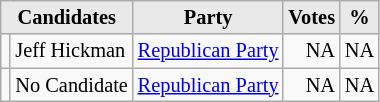<table class=wikitable style="font-size:85%; text-align:right;">
<tr>
<th style="background-color:#E9E9E9" align=center colspan=2>Candidates</th>
<th style="background-color:#E9E9E9" align=center>Party</th>
<th style="background-color:#E9E9E9" align=center>Votes</th>
<th style="background-color:#E9E9E9" align=center>%</th>
</tr>
<tr>
<td></td>
<td align=left>Jeff Hickman</td>
<td align=center><a href='#'>Republican Party</a></td>
<td>NA</td>
<td>NA</td>
</tr>
<tr>
<td></td>
<td align=left>No Candidate</td>
<td align=center><a href='#'>Republican Party</a></td>
<td>NA</td>
<td>NA</td>
</tr>
</table>
